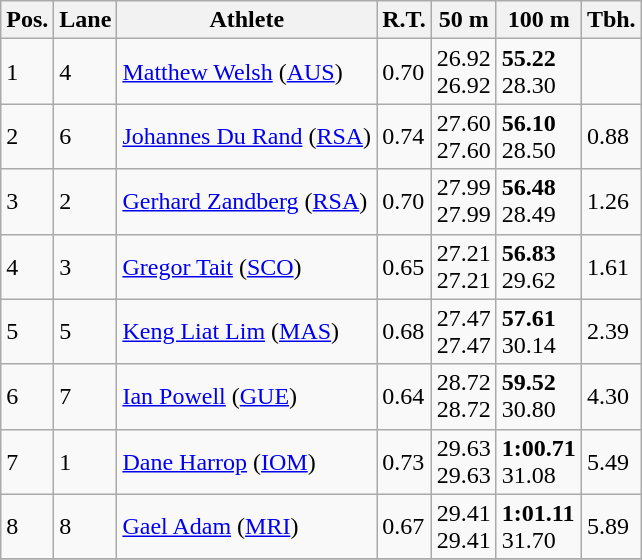<table class="wikitable">
<tr>
<th>Pos.</th>
<th>Lane</th>
<th>Athlete</th>
<th>R.T.</th>
<th>50 m</th>
<th>100 m</th>
<th>Tbh.</th>
</tr>
<tr>
<td>1</td>
<td>4</td>
<td> <a href='#'>Matthew Welsh</a> (<a href='#'>AUS</a>)</td>
<td>0.70</td>
<td>26.92<br>26.92</td>
<td><strong>55.22</strong><br>28.30</td>
<td> </td>
</tr>
<tr>
<td>2</td>
<td>6</td>
<td> <a href='#'>Johannes Du Rand</a> (<a href='#'>RSA</a>)</td>
<td>0.74</td>
<td>27.60<br>27.60</td>
<td><strong>56.10</strong><br>28.50</td>
<td>0.88</td>
</tr>
<tr>
<td>3</td>
<td>2</td>
<td> <a href='#'>Gerhard Zandberg</a> (<a href='#'>RSA</a>)</td>
<td>0.70</td>
<td>27.99<br>27.99</td>
<td><strong>56.48</strong><br>28.49</td>
<td>1.26</td>
</tr>
<tr>
<td>4</td>
<td>3</td>
<td> <a href='#'>Gregor Tait</a> (<a href='#'>SCO</a>)</td>
<td>0.65</td>
<td>27.21<br>27.21</td>
<td><strong>56.83</strong><br>29.62</td>
<td>1.61</td>
</tr>
<tr>
<td>5</td>
<td>5</td>
<td> <a href='#'>Keng Liat Lim</a> (<a href='#'>MAS</a>)</td>
<td>0.68</td>
<td>27.47<br>27.47</td>
<td><strong>57.61</strong><br>30.14</td>
<td>2.39</td>
</tr>
<tr>
<td>6</td>
<td>7</td>
<td> <a href='#'>Ian Powell</a> (<a href='#'>GUE</a>)</td>
<td>0.64</td>
<td>28.72<br>28.72</td>
<td><strong>59.52</strong><br>30.80</td>
<td>4.30</td>
</tr>
<tr>
<td>7</td>
<td>1</td>
<td> <a href='#'>Dane Harrop</a> (<a href='#'>IOM</a>)</td>
<td>0.73</td>
<td>29.63<br>29.63</td>
<td><strong>1:00.71</strong><br>31.08</td>
<td>5.49</td>
</tr>
<tr>
<td>8</td>
<td>8</td>
<td> <a href='#'>Gael Adam</a> (<a href='#'>MRI</a>)</td>
<td>0.67</td>
<td>29.41<br>29.41</td>
<td><strong>1:01.11</strong><br>31.70</td>
<td>5.89</td>
</tr>
<tr>
</tr>
</table>
